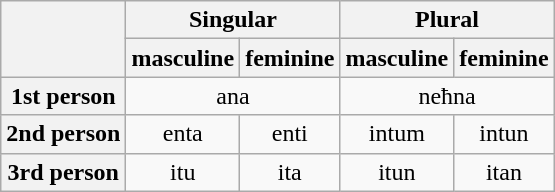<table class="wikitable" style="text-align:center;">
<tr>
<th rowspan=2></th>
<th colspan=2>Singular</th>
<th colspan=2>Plural</th>
</tr>
<tr>
<th>masculine</th>
<th>feminine</th>
<th>masculine</th>
<th>feminine</th>
</tr>
<tr>
<th>1st person</th>
<td colspan=2>ana</td>
<td colspan=2>neħna</td>
</tr>
<tr>
<th>2nd person</th>
<td>enta</td>
<td>enti</td>
<td>intum</td>
<td>intun</td>
</tr>
<tr>
<th>3rd person</th>
<td>itu</td>
<td>ita</td>
<td>itun</td>
<td>itan</td>
</tr>
</table>
